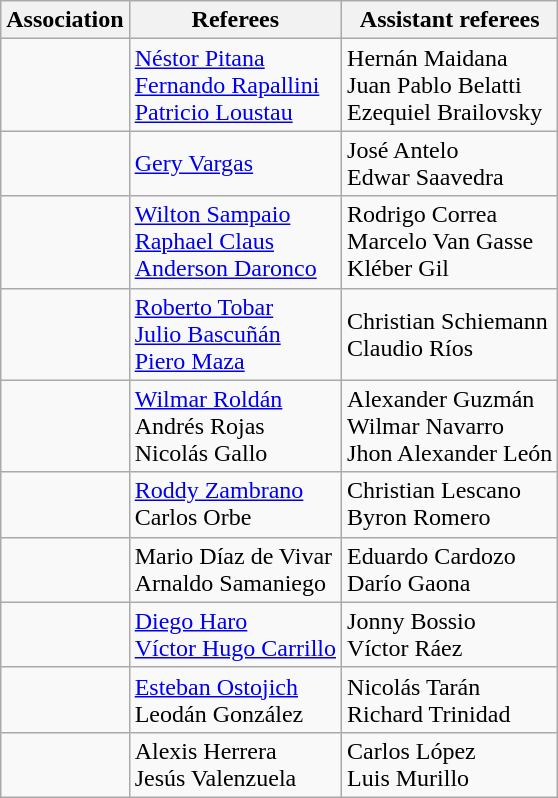<table class="wikitable">
<tr>
<th>Association</th>
<th>Referees</th>
<th>Assistant referees</th>
</tr>
<tr>
<td></td>
<td><a href='#'>Néstor Pitana</a><br><a href='#'>Fernando Rapallini</a><br><a href='#'>Patricio Loustau</a></td>
<td>Hernán Maidana<br>Juan Pablo Belatti<br>Ezequiel Brailovsky</td>
</tr>
<tr>
<td></td>
<td><a href='#'>Gery Vargas</a></td>
<td>José Antelo<br>Edwar Saavedra</td>
</tr>
<tr>
<td></td>
<td><a href='#'>Wilton Sampaio</a><br><a href='#'>Raphael Claus</a><br><a href='#'>Anderson Daronco</a></td>
<td>Rodrigo Correa<br>Marcelo Van Gasse<br>Kléber Gil</td>
</tr>
<tr>
<td></td>
<td><a href='#'>Roberto Tobar</a><br><a href='#'>Julio Bascuñán</a><br><a href='#'>Piero Maza</a></td>
<td>Christian Schiemann<br>Claudio Ríos</td>
</tr>
<tr>
<td></td>
<td><a href='#'>Wilmar Roldán</a><br>Andrés Rojas<br>Nicolás Gallo</td>
<td>Alexander Guzmán<br>Wilmar Navarro<br>Jhon Alexander León</td>
</tr>
<tr>
<td></td>
<td><a href='#'>Roddy Zambrano</a><br>Carlos Orbe</td>
<td>Christian Lescano<br>Byron Romero</td>
</tr>
<tr>
<td></td>
<td>Mario Díaz de Vivar<br>Arnaldo Samaniego</td>
<td>Eduardo Cardozo<br>Darío Gaona</td>
</tr>
<tr>
<td></td>
<td><a href='#'>Diego Haro</a><br><a href='#'>Víctor Hugo Carrillo</a></td>
<td>Jonny Bossio<br>Víctor Ráez</td>
</tr>
<tr>
<td></td>
<td><a href='#'>Esteban Ostojich</a><br>Leodán González</td>
<td>Nicolás Tarán<br>Richard Trinidad</td>
</tr>
<tr>
<td></td>
<td>Alexis Herrera<br>Jesús Valenzuela</td>
<td>Carlos López<br>Luis Murillo</td>
</tr>
</table>
